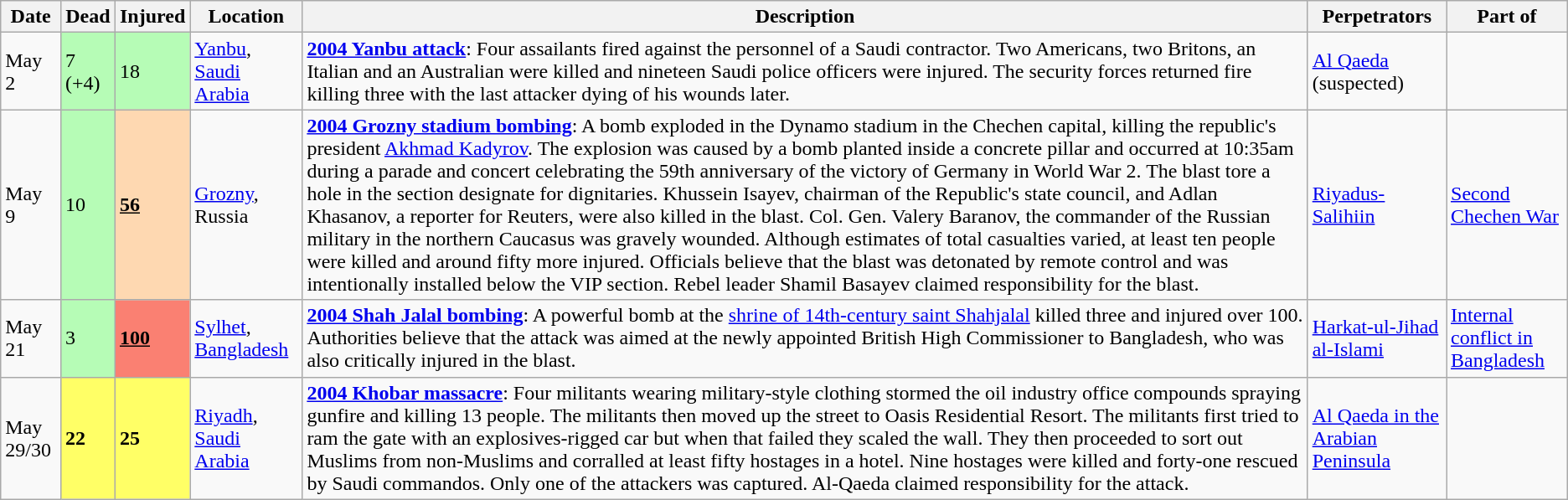<table class="wikitable" id="terrorIncidents2004May">
<tr>
<th>Date</th>
<th>Dead</th>
<th>Injured</th>
<th>Location</th>
<th>Description</th>
<th>Perpetrators</th>
<th>Part of</th>
</tr>
<tr>
<td>May 2</td>
<td style="background:#B6FCB6;align="right">7 (+4)</td>
<td style="background:#B6FCB6;align="right">18</td>
<td><a href='#'>Yanbu</a>, <a href='#'>Saudi Arabia</a></td>
<td><strong><a href='#'>2004 Yanbu attack</a></strong>: Four assailants fired against the personnel of a Saudi contractor. Two Americans, two Britons, an Italian and an Australian were killed and nineteen Saudi police officers were injured. The security forces returned fire killing three with the last attacker dying of his wounds later.</td>
<td><a href='#'>Al Qaeda</a> (suspected)</td>
<td></td>
</tr>
<tr>
<td>May 9</td>
<td style="background:#B6FCB6;align="right">10</td>
<td style="background:#FED8B1;align="right"><u><strong>56</strong></u></td>
<td><a href='#'>Grozny</a>, Russia</td>
<td><strong><a href='#'>2004 Grozny stadium bombing</a></strong>: A bomb exploded in the Dynamo stadium in the Chechen capital, killing the republic's president <a href='#'>Akhmad Kadyrov</a>. The explosion was caused by a bomb planted inside a concrete pillar and occurred at 10:35am during a parade and concert celebrating the 59th anniversary of the victory of Germany in World War 2. The blast tore a hole in the section designate for dignitaries. Khussein Isayev, chairman of the Republic's state council, and Adlan Khasanov, a reporter for Reuters, were also killed in the blast. Col. Gen. Valery Baranov, the commander of the Russian military in the northern Caucasus was gravely wounded. Although estimates of total casualties varied, at least ten people were killed and around fifty more injured. Officials believe that the blast was detonated by remote control and was intentionally installed below the VIP section. Rebel leader Shamil Basayev claimed responsibility for the blast.</td>
<td><a href='#'>Riyadus-Salihiin</a></td>
<td><a href='#'>Second Chechen War</a></td>
</tr>
<tr>
<td>May 21</td>
<td style="background:#B6FCB6;align="right">3</td>
<td style="background:#FA8072;align="right"><u><strong>100</strong></u></td>
<td><a href='#'>Sylhet</a>, <a href='#'>Bangladesh</a></td>
<td><strong><a href='#'>2004 Shah Jalal bombing</a></strong>: A powerful bomb at the <a href='#'>shrine of 14th-century saint Shahjalal</a> killed three and injured over 100. Authorities believe that the attack was aimed at the newly appointed British High Commissioner to Bangladesh, who was also critically injured in the blast.</td>
<td><a href='#'>Harkat-ul-Jihad al-Islami</a></td>
<td><a href='#'>Internal conflict in Bangladesh</a></td>
</tr>
<tr>
<td>May 29/30</td>
<td style="background:#FFFF66;align="right"><strong>22</strong></td>
<td style="background:#FFFF66;align="right"><strong>25</strong></td>
<td><a href='#'>Riyadh</a>, <a href='#'>Saudi Arabia</a></td>
<td><strong><a href='#'>2004 Khobar massacre</a></strong>: Four militants wearing military-style clothing stormed the oil industry office compounds spraying gunfire and killing 13 people. The militants then moved up the street to Oasis Residential Resort. The militants first tried to ram the gate with an explosives-rigged car but when that failed they scaled the wall. They then proceeded to sort out Muslims from non-Muslims and corralled at least fifty hostages in a hotel. Nine hostages were killed and forty-one rescued by Saudi commandos. Only one of the attackers was captured. Al-Qaeda claimed responsibility for the attack.</td>
<td><a href='#'>Al Qaeda in the Arabian Peninsula</a></td>
<td></td>
</tr>
</table>
